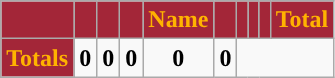<table class="wikitable" style="text-align:center">
<tr>
<th style="background:#A32638; color:#FFB300; "></th>
<th style="background:#A32638; color:#FFB300; "></th>
<th style="background:#A32638; color:#FFB300; "></th>
<th style="background:#A32638; color:#FFB300; "></th>
<th style="background:#A32638; color:#FFB300; ">Name</th>
<th style="background:#A32638; color:#FFB300; "></th>
<th style="background:#A32638; color:#FFB300; "></th>
<th style="background:#A32638; color:#FFB300; "></th>
<th style="background:#A32638; color:#FFB300; "></th>
<th style="background:#A32638; color:#FFB300; ">Total</th>
</tr>
<tr>
<td style="background:#A32638; color:#FFB300; "><strong>Totals</strong></td>
<td><strong>0</strong></td>
<td><strong>0</strong></td>
<td><strong>0</strong></td>
<td><strong>0</strong></td>
<td><strong>0</strong></td>
</tr>
</table>
